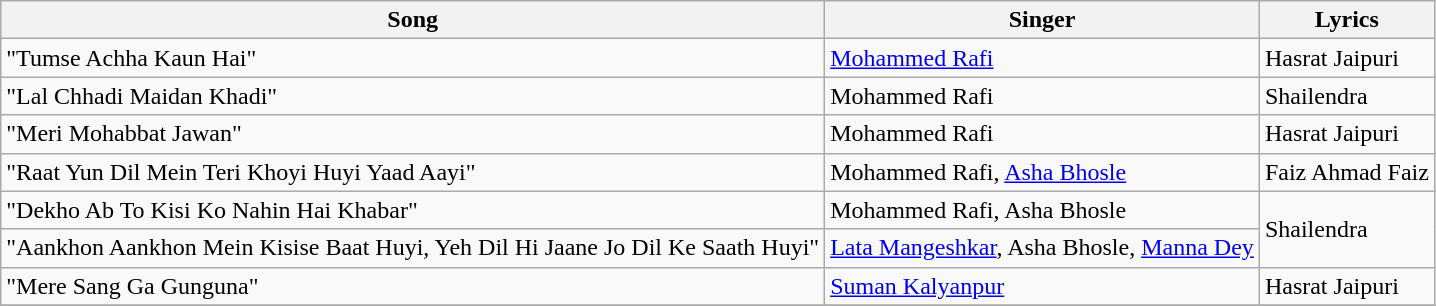<table class="wikitable">
<tr>
<th>Song</th>
<th>Singer</th>
<th>Lyrics</th>
</tr>
<tr>
<td>"Tumse Achha Kaun Hai"</td>
<td><a href='#'>Mohammed Rafi</a></td>
<td>Hasrat Jaipuri</td>
</tr>
<tr>
<td>"Lal Chhadi Maidan Khadi"</td>
<td>Mohammed Rafi</td>
<td>Shailendra</td>
</tr>
<tr>
<td>"Meri Mohabbat Jawan"</td>
<td>Mohammed Rafi</td>
<td>Hasrat Jaipuri</td>
</tr>
<tr>
<td>"Raat Yun Dil Mein Teri Khoyi Huyi Yaad Aayi"</td>
<td>Mohammed Rafi, <a href='#'>Asha Bhosle</a></td>
<td>Faiz Ahmad Faiz</td>
</tr>
<tr>
<td>"Dekho Ab To Kisi Ko Nahin Hai Khabar"</td>
<td>Mohammed Rafi, Asha Bhosle</td>
<td rowspan="2">Shailendra</td>
</tr>
<tr>
<td>"Aankhon Aankhon Mein Kisise Baat Huyi, Yeh Dil Hi Jaane Jo Dil Ke Saath Huyi"</td>
<td><a href='#'>Lata Mangeshkar</a>, Asha Bhosle, <a href='#'>Manna Dey</a></td>
</tr>
<tr>
<td>"Mere Sang Ga Gunguna"</td>
<td><a href='#'>Suman Kalyanpur</a></td>
<td>Hasrat Jaipuri</td>
</tr>
<tr>
</tr>
</table>
